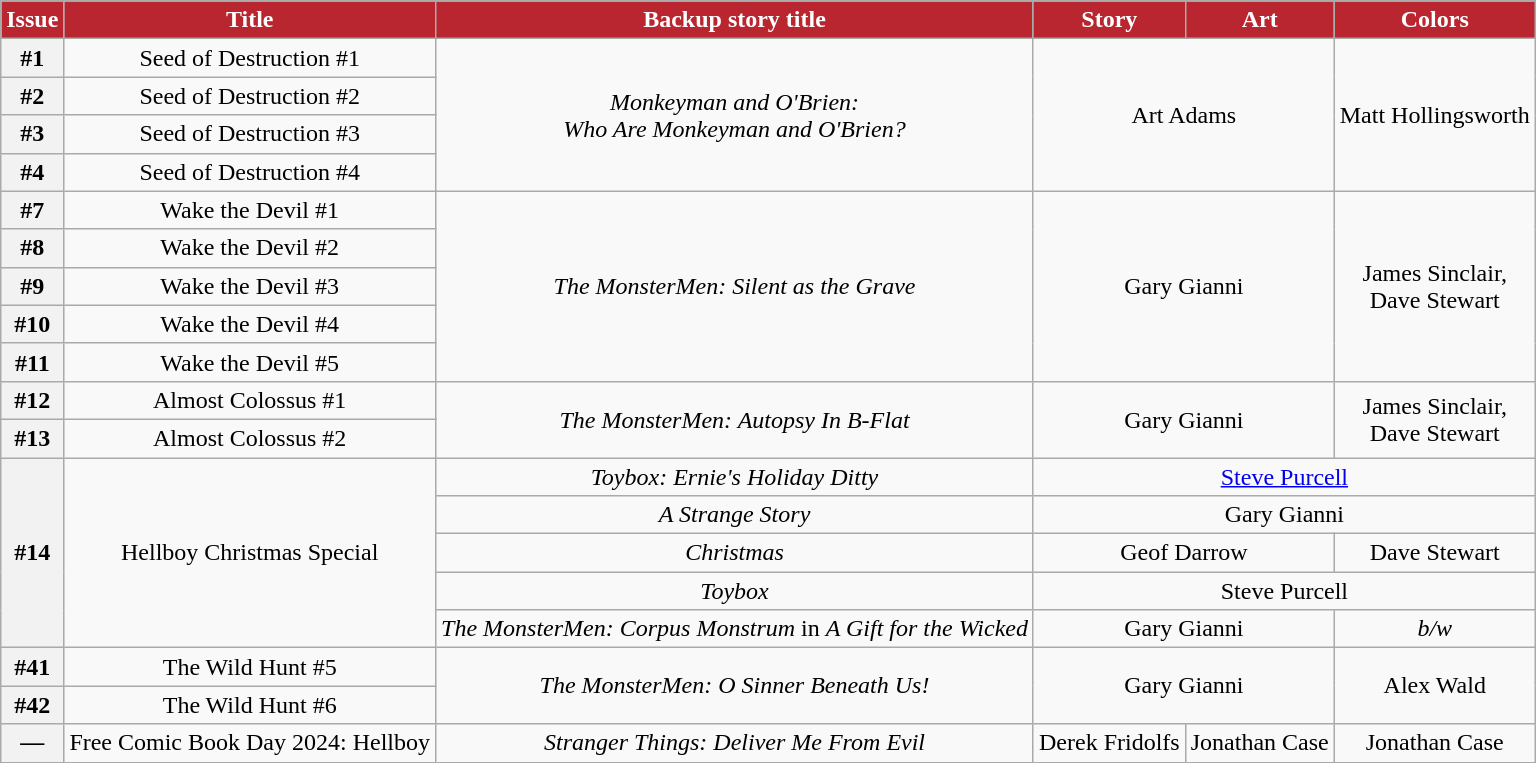<table class="wikitable" style="text-align: center">
<tr id="Non_HBU_backup_stories">
<th style="background:#b92630; color:#fff;">Issue</th>
<th style="background:#b92630; color:#fff;">Title</th>
<th style="background:#b92630; color:#fff;">Backup story title</th>
<th style="background:#b92630; color:#fff;">Story</th>
<th style="background:#b92630; color:#fff;">Art</th>
<th style="background:#b92630; color:#fff;">Colors</th>
</tr>
<tr>
<th>#1</th>
<td>Seed of Destruction #1</td>
<td rowspan=4><em>Monkeyman and O'Brien:<br>Who Are Monkeyman and O'Brien?</em></td>
<td colspan=2 rowspan=4>Art Adams</td>
<td rowspan=4>Matt Hollingsworth</td>
</tr>
<tr>
<th>#2</th>
<td>Seed of Destruction #2</td>
</tr>
<tr>
<th>#3</th>
<td>Seed of Destruction #3</td>
</tr>
<tr>
<th>#4</th>
<td>Seed of Destruction #4</td>
</tr>
<tr>
<th>#7</th>
<td>Wake the Devil #1</td>
<td rowspan=5><em>The MonsterMen: Silent as the Grave</em></td>
<td colspan=2 rowspan=5>Gary Gianni</td>
<td rowspan=5>James Sinclair,<br>Dave Stewart</td>
</tr>
<tr>
<th>#8</th>
<td>Wake the Devil #2</td>
</tr>
<tr>
<th>#9</th>
<td>Wake the Devil #3</td>
</tr>
<tr>
<th>#10</th>
<td>Wake the Devil #4</td>
</tr>
<tr>
<th>#11</th>
<td>Wake the Devil #5</td>
</tr>
<tr>
<th>#12</th>
<td>Almost Colossus #1</td>
<td rowspan=2><em>The MonsterMen: Autopsy In B-Flat</em></td>
<td colspan=2 rowspan=2>Gary Gianni</td>
<td rowspan=2>James Sinclair,<br>Dave Stewart</td>
</tr>
<tr>
<th>#13</th>
<td>Almost Colossus #2</td>
</tr>
<tr>
<th rowspan=5>#14</th>
<td rowspan=5>Hellboy Christmas Special</td>
<td><em>Toybox: Ernie's Holiday Ditty</em></td>
<td colspan=3><a href='#'>Steve Purcell</a></td>
</tr>
<tr>
<td><em>A Strange Story</em></td>
<td colspan=3>Gary Gianni</td>
</tr>
<tr>
<td><em>Christmas</em></td>
<td colspan=2>Geof Darrow</td>
<td>Dave Stewart</td>
</tr>
<tr>
<td><em>Toybox</em></td>
<td colspan=3>Steve Purcell</td>
</tr>
<tr id="MonsterMen_A_Gift_for_the_Wicked">
<td><em>The MonsterMen: Corpus Monstrum</em> in <em>A Gift for the Wicked</em></td>
<td colspan=2>Gary Gianni</td>
<td><em>b/w</em></td>
</tr>
<tr>
<th>#41</th>
<td>The Wild Hunt #5</td>
<td rowspan=2><em>The MonsterMen: O Sinner Beneath Us!</em></td>
<td colspan=2 rowspan=2>Gary Gianni</td>
<td rowspan=2>Alex Wald</td>
</tr>
<tr>
<th>#42</th>
<td>The Wild Hunt #6</td>
</tr>
<tr>
<th>—</th>
<td>Free Comic Book Day 2024: Hellboy</td>
<td><em>Stranger Things: Deliver Me From Evil</em></td>
<td>Derek Fridolfs</td>
<td>Jonathan Case</td>
<td>Jonathan Case</td>
</tr>
</table>
